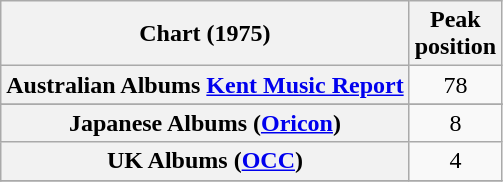<table class="wikitable sortable plainrowheaders" style="text-align:center;">
<tr>
<th>Chart (1975)</th>
<th>Peak<br>position</th>
</tr>
<tr>
<th scope="row">Australian Albums <a href='#'>Kent Music Report</a></th>
<td>78</td>
</tr>
<tr>
</tr>
<tr>
<th scope="row">Japanese Albums (<a href='#'>Oricon</a>)</th>
<td>8</td>
</tr>
<tr>
<th scope="row">UK Albums (<a href='#'>OCC</a>)</th>
<td>4</td>
</tr>
<tr>
</tr>
</table>
